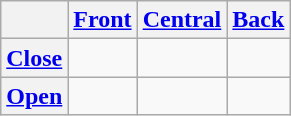<table class="wikitable" style="text-align:center;">
<tr>
<th></th>
<th><a href='#'>Front</a></th>
<th><a href='#'>Central</a></th>
<th><a href='#'>Back</a></th>
</tr>
<tr>
<th><a href='#'>Close</a></th>
<td></td>
<td></td>
<td></td>
</tr>
<tr>
<th><a href='#'>Open</a></th>
<td></td>
<td></td>
<td></td>
</tr>
</table>
